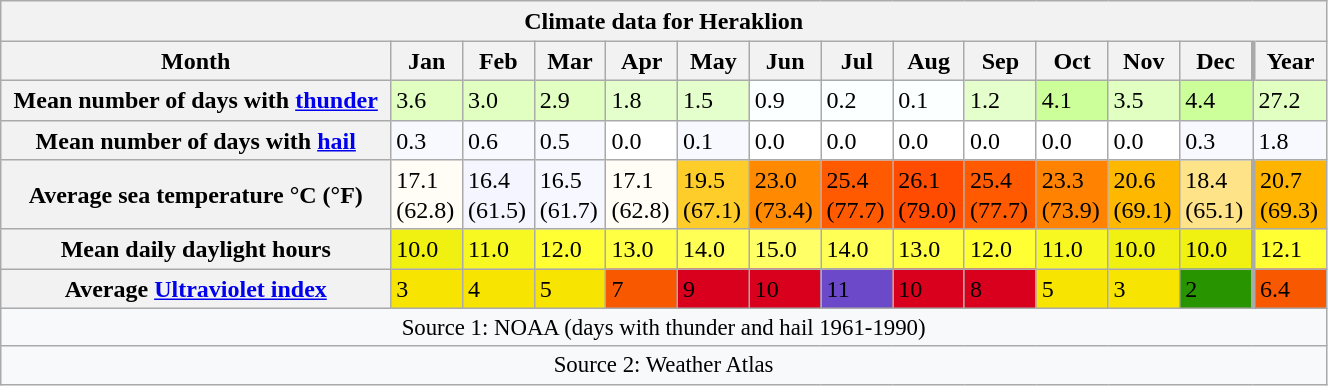<table style="width:70%;text-align:left;line-height:1.2" class="wikitable mw-collapsible">
<tr>
<th Colspan=14>Climate data for Heraklion</th>
</tr>
<tr>
<th>Month</th>
<th>Jan</th>
<th>Feb</th>
<th>Mar</th>
<th>Apr</th>
<th>May</th>
<th>Jun</th>
<th>Jul</th>
<th>Aug</th>
<th>Sep</th>
<th>Oct</th>
<th>Nov</th>
<th>Dec</th>
<th style="border-left-width:medium">Year</th>
</tr>
<tr>
<th>Mean number of days with <a href='#'>thunder</a></th>
<td style="background-color: #E0FFC0; color: black;">3.6</td>
<td style="background-color: #E0FFC0; color: black;">3.0</td>
<td style="background-color: #E0FFC0; color: black;">2.9</td>
<td style="background-color: #E5FFCC; color: black;">1.8</td>
<td style="background-color: #E5FFCC; color: black;">1.5</td>
<td style="background-color: #FBFFFF; color: black;">0.9</td>
<td style="background-color: #FBFFFF; color: black;">0.2</td>
<td style="background-color: #FBFFFF; color: black;">0.1</td>
<td style="background-color: #E5FFCC; color: black;">1.2</td>
<td style="background-color: #CCFF99; color: black;">4.1</td>
<td style="background-color: #E0FFC0; color: black;">3.5</td>
<td style="background-color: #CCFF99; color: black;">4.4</td>
<td style="background-color: #E0FFC0; color: black;">27.2</td>
</tr>
<tr>
<th>Mean number of days with <a href='#'>hail</a></th>
<td style="background-color: #F8F8FF; color: black;">0.3</td>
<td style="background-color: #F8F8FF; color: black;">0.6</td>
<td style="background-color: #F8F8FF; color: black;">0.5</td>
<td style="background-color: #FFFFFF; color: black;">0.0</td>
<td style="background-color: #F8F8FF; color: black;">0.1</td>
<td style="background-color: #FFFFFF; color: black;">0.0</td>
<td style="background-color: #FFFFFF; color: black;">0.0</td>
<td style="background-color: #FFFFFF; color: black;">0.0</td>
<td style="background-color: #FFFFFF; color: black;">0.0</td>
<td style="background-color: #FFFFFF; color: black;">0.0</td>
<td style="background-color: #FFFFFF; color: black;">0.0</td>
<td style="background-color: #F8F8FF; color: black;">0.3</td>
<td style="background-color: #F8F8FF; color: black;">1.8</td>
</tr>
<tr>
<th>Average sea temperature °C (°F)</th>
<td style="background:#FFFDF6;color:#000000;">17.1<br>(62.8)</td>
<td style="background:#F5F5FF;color:#000000;">16.4<br>(61.5)</td>
<td style="background:#F7F7FF;color:#000000;">16.5<br>(61.7)</td>
<td style="background:#FFFDF6;color:#000000;">17.1<br>(62.8)</td>
<td style="background:#FFCD2A;color:#000000;">19.5<br>(67.1)</td>
<td style="background:#FF8900;color:#000000;">23.0<br>(73.4)</td>
<td style="background:#FF5A00;color:#000000;">25.4<br>(77.7)</td>
<td style="background:#FF4C00;color:#000000;">26.1<br>(79.0)</td>
<td style="background:#FF5A00;color:#000000;">25.4<br>(77.7)</td>
<td style="background:#FF8300;color:#000000;">23.3<br>(73.9)</td>
<td style="background:#FFB800;color:#000000;">20.6<br>(69.1)</td>
<td style="background:#FFE388;color:#000000;">18.4<br>(65.1)</td>
<td style="background:#FFB500;color:#000000;border-left-width:medium">20.7<br>(69.3)</td>
</tr>
<tr>
<th>Mean daily daylight hours</th>
<td style="background:#F0F011;color:#000000;">10.0</td>
<td style="background:#F7F722;color:#000000;">11.0</td>
<td style="background:#FFFF33;color:#000000;">12.0</td>
<td style="background:#FFFF44;color:#000000;">13.0</td>
<td style="background:#FFFF55;color:#000000;">14.0</td>
<td style="background:#FFFF66;color:#000000;">15.0</td>
<td style="background:#FFFF55;color:#000000;">14.0</td>
<td style="background:#FFFF44;color:#000000;">13.0</td>
<td style="background:#FFFF33;color:#000000;">12.0</td>
<td style="background:#F7F722;color:#000000;">11.0</td>
<td style="background:#F0F011;color:#000000;">10.0</td>
<td style="background:#F0F011;color:#000000;">10.0</td>
<td style="background:#FFFF34;color:#000000;border-left-width:medium">12.1</td>
</tr>
<tr>
<th>Average <a href='#'>Ultraviolet index</a></th>
<td style="background:#f7e400;color:#000000;">3</td>
<td style="background:#f7e400;color:#000000;">4</td>
<td style="background:#f7e400;color:#000000;">5</td>
<td style="background:#f85900;color:#000000;">7</td>
<td style="background:#d8001d;color:#000000;">9</td>
<td style="background:#d8001d;color:#000000;">10</td>
<td style="background:#6b49c8;color:#000000;">11</td>
<td style="background:#d8001d;color:#000000;">10</td>
<td style="background:#d8001d;color:#000000;">8</td>
<td style="background:#f7e400;color:#000000;">5</td>
<td style="background:#f7e400;color:#000000;">3</td>
<td style="background:#289500;color:#000000;">2</td>
<td style="background:#f85900;color:#000000;border-left-width:medium">6.4</td>
</tr>
<tr>
<th Colspan=14 style="background:#f8f9fa;font-weight:normal;font-size:95%;">Source 1: NOAA (days with thunder and hail 1961-1990)</th>
</tr>
<tr>
<th Colspan=14 style="background:#f8f9fa;font-weight:normal;font-size:95%;">Source 2: Weather Atlas </th>
</tr>
</table>
